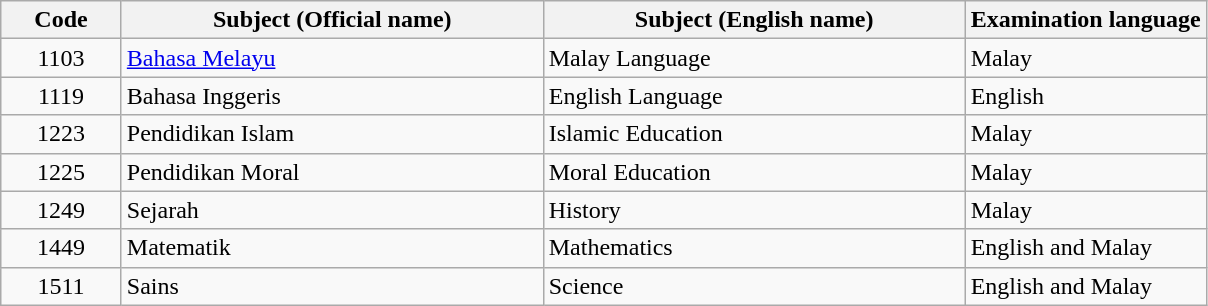<table class="wikitable">
<tr>
<th width="10%">Code</th>
<th width="35%">Subject (Official name)</th>
<th width="35%">Subject (English name)</th>
<th width="20%">Examination language</th>
</tr>
<tr>
<td style="text-align:center;">1103</td>
<td><a href='#'>Bahasa Melayu</a></td>
<td>Malay Language</td>
<td>Malay</td>
</tr>
<tr>
<td style="text-align:center;">1119</td>
<td>Bahasa Inggeris</td>
<td>English Language</td>
<td>English</td>
</tr>
<tr>
<td style="text-align:center;">1223</td>
<td>Pendidikan Islam</td>
<td>Islamic Education</td>
<td>Malay</td>
</tr>
<tr>
<td style="text-align:center;">1225</td>
<td>Pendidikan Moral</td>
<td>Moral Education</td>
<td>Malay</td>
</tr>
<tr>
<td style="text-align:center;">1249</td>
<td>Sejarah</td>
<td>History</td>
<td>Malay</td>
</tr>
<tr>
<td style="text-align:center;">1449</td>
<td>Matematik</td>
<td>Mathematics</td>
<td>English and Malay</td>
</tr>
<tr>
<td style="text-align:center;">1511</td>
<td>Sains</td>
<td>Science</td>
<td>English and Malay</td>
</tr>
</table>
